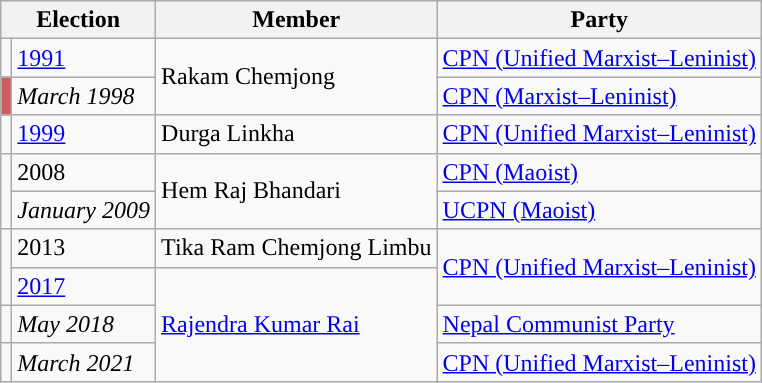<table class="wikitable">
<tr>
<th colspan="2">Election</th>
<th>Member</th>
<th>Party</th>
</tr>
<tr>
<td style="background-color:"></td>
<td><a href='#'>1991</a></td>
<td rowspan="2">Rakam Chemjong</td>
<td><a href='#'>CPN (Unified Marxist–Leninist)</a></td>
</tr>
<tr>
<td style="background-color:indianred"></td>
<td><em>March 1998</em></td>
<td><a href='#'>CPN (Marxist–Leninist)</a></td>
</tr>
<tr>
<td style="background-color:"></td>
<td><a href='#'>1999</a></td>
<td>Durga Linkha</td>
<td><a href='#'>CPN (Unified Marxist–Leninist)</a></td>
</tr>
<tr>
<td rowspan="2" style="background-color:"></td>
<td>2008</td>
<td rowspan="2">Hem Raj Bhandari</td>
<td><a href='#'>CPN (Maoist)</a></td>
</tr>
<tr>
<td><em>January 2009</em></td>
<td><a href='#'>UCPN (Maoist)</a></td>
</tr>
<tr>
<td rowspan="2" style="background-color:"></td>
<td>2013</td>
<td>Tika Ram Chemjong Limbu</td>
<td rowspan="2"><a href='#'>CPN (Unified Marxist–Leninist)</a></td>
</tr>
<tr>
<td><a href='#'>2017</a></td>
<td rowspan="3"><a href='#'>Rajendra Kumar Rai</a></td>
</tr>
<tr>
<td style="background-color:"></td>
<td><em>May 2018</em></td>
<td><a href='#'>Nepal Communist Party</a></td>
</tr>
<tr>
<td style="background-color:"></td>
<td><em>March 2021</em></td>
<td><a href='#'>CPN (Unified Marxist–Leninist)</a></td>
</tr>
</table>
